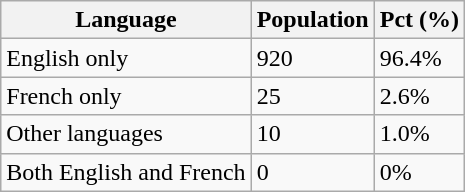<table class="wikitable">
<tr>
<th>Language</th>
<th>Population</th>
<th>Pct (%)</th>
</tr>
<tr>
<td>English only</td>
<td>920</td>
<td>96.4%</td>
</tr>
<tr>
<td>French only</td>
<td>25</td>
<td>2.6%</td>
</tr>
<tr>
<td>Other languages</td>
<td>10</td>
<td>1.0%</td>
</tr>
<tr>
<td>Both English and French</td>
<td>0</td>
<td>0%</td>
</tr>
</table>
